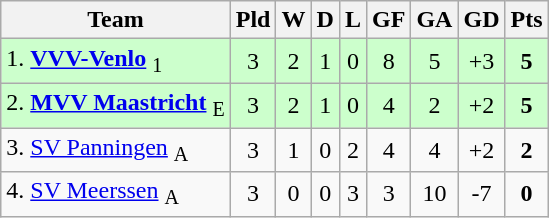<table class="wikitable" style="text-align:center; float:left; margin-right:1em">
<tr>
<th>Team</th>
<th>Pld</th>
<th>W</th>
<th>D</th>
<th>L</th>
<th>GF</th>
<th>GA</th>
<th>GD</th>
<th>Pts</th>
</tr>
<tr bgcolor=ccffcc>
<td align=left>1. <strong><a href='#'>VVV-Venlo</a></strong> <sub>1</sub></td>
<td>3</td>
<td>2</td>
<td>1</td>
<td>0</td>
<td>8</td>
<td>5</td>
<td>+3</td>
<td><strong>5</strong></td>
</tr>
<tr bgcolor=ccffcc>
<td align=left>2. <strong><a href='#'>MVV Maastricht</a></strong> <sub>E</sub></td>
<td>3</td>
<td>2</td>
<td>1</td>
<td>0</td>
<td>4</td>
<td>2</td>
<td>+2</td>
<td><strong>5</strong></td>
</tr>
<tr>
<td align=left>3. <a href='#'>SV Panningen</a> <sub>A</sub></td>
<td>3</td>
<td>1</td>
<td>0</td>
<td>2</td>
<td>4</td>
<td>4</td>
<td>+2</td>
<td><strong>2</strong></td>
</tr>
<tr>
<td align=left>4. <a href='#'>SV Meerssen</a> <sub>A</sub></td>
<td>3</td>
<td>0</td>
<td>0</td>
<td>3</td>
<td>3</td>
<td>10</td>
<td>-7</td>
<td><strong>0</strong></td>
</tr>
</table>
